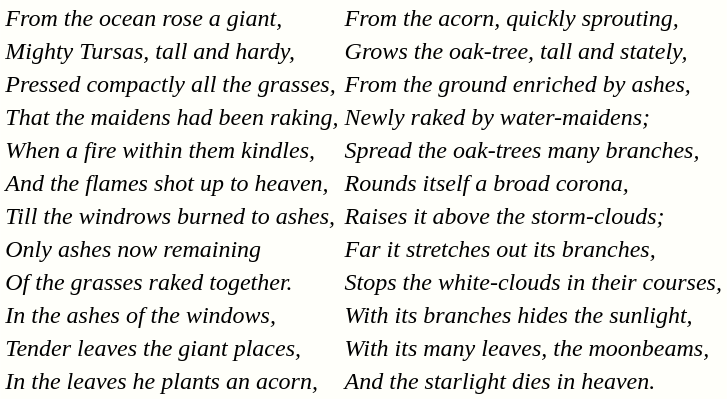<table style="margin-left:5%;margin-right:5%;font-style:italic;background:RGB(100%,100%,98%);">
<tr>
<td>From the ocean rose a giant,</td>
<td>From the acorn, quickly sprouting,</td>
</tr>
<tr>
<td>Mighty Tursas, tall and hardy,</td>
<td>Grows the oak-tree, tall and stately,</td>
</tr>
<tr>
<td>Pressed compactly all the grasses,</td>
<td>From the ground enriched by ashes,</td>
</tr>
<tr>
<td>That the maidens had been raking,</td>
<td>Newly raked by water-maidens;</td>
</tr>
<tr>
<td>When a fire within them kindles,</td>
<td>Spread the oak-trees many branches,</td>
</tr>
<tr>
<td>And the flames shot up to heaven,</td>
<td>Rounds itself a broad corona,</td>
</tr>
<tr>
<td>Till the windrows burned to ashes,</td>
<td>Raises it above the storm-clouds;</td>
</tr>
<tr>
<td>Only ashes now remaining</td>
<td>Far it stretches out its branches,</td>
</tr>
<tr>
<td>Of the grasses raked together.</td>
<td>Stops the white-clouds in their courses,</td>
</tr>
<tr>
<td>In the ashes of the windows,</td>
<td>With its branches hides the sunlight,</td>
</tr>
<tr>
<td>Tender leaves the giant places,</td>
<td>With its many leaves, the moonbeams,</td>
</tr>
<tr>
<td>In the leaves he plants an acorn,</td>
<td>And the starlight dies in heaven.</td>
</tr>
</table>
